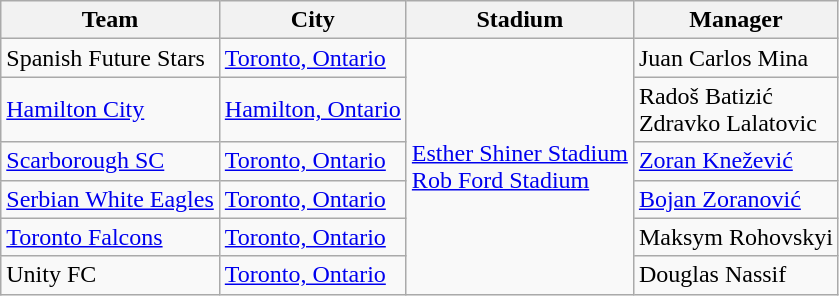<table class="wikitable sortable">
<tr>
<th>Team</th>
<th>City</th>
<th>Stadium</th>
<th>Manager</th>
</tr>
<tr>
<td>Spanish Future Stars</td>
<td><a href='#'>Toronto, Ontario</a></td>
<td rowspan="6"><a href='#'>Esther Shiner Stadium</a><br><a href='#'>Rob Ford Stadium</a></td>
<td>Juan Carlos Mina</td>
</tr>
<tr>
<td><a href='#'>Hamilton City</a></td>
<td><a href='#'>Hamilton, Ontario</a></td>
<td>Radoš Batizić<br>Zdravko Lalatovic</td>
</tr>
<tr>
<td><a href='#'>Scarborough SC</a></td>
<td><a href='#'>Toronto, Ontario</a></td>
<td><a href='#'>Zoran Knežević</a></td>
</tr>
<tr>
<td><a href='#'>Serbian White Eagles</a></td>
<td><a href='#'>Toronto, Ontario</a></td>
<td><a href='#'>Bojan Zoranović</a></td>
</tr>
<tr>
<td><a href='#'>Toronto Falcons</a></td>
<td><a href='#'>Toronto, Ontario</a></td>
<td>Maksym Rohovskyi</td>
</tr>
<tr>
<td>Unity FC</td>
<td><a href='#'>Toronto, Ontario</a></td>
<td>Douglas Nassif</td>
</tr>
</table>
